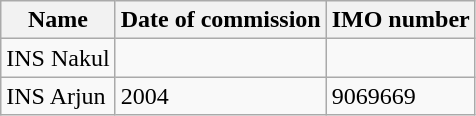<table class="wikitable">
<tr>
<th>Name</th>
<th>Date of commission</th>
<th>IMO number</th>
</tr>
<tr>
<td>INS Nakul</td>
<td></td>
<td></td>
</tr>
<tr>
<td>INS Arjun</td>
<td>2004</td>
<td>9069669</td>
</tr>
</table>
